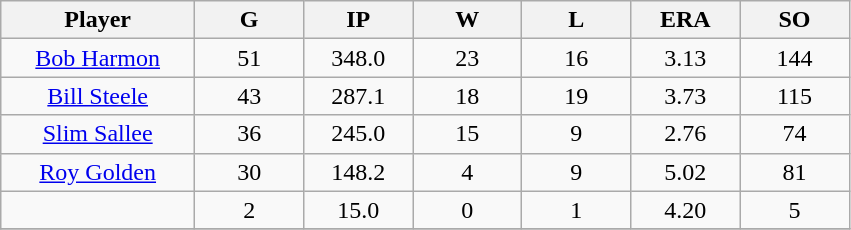<table class="wikitable sortable">
<tr>
<th bgcolor="#DDDDFF" width="16%">Player</th>
<th bgcolor="#DDDDFF" width="9%">G</th>
<th bgcolor="#DDDDFF" width="9%">IP</th>
<th bgcolor="#DDDDFF" width="9%">W</th>
<th bgcolor="#DDDDFF" width="9%">L</th>
<th bgcolor="#DDDDFF" width="9%">ERA</th>
<th bgcolor="#DDDDFF" width="9%">SO</th>
</tr>
<tr align="center">
<td><a href='#'>Bob Harmon</a></td>
<td>51</td>
<td>348.0</td>
<td>23</td>
<td>16</td>
<td>3.13</td>
<td>144</td>
</tr>
<tr align="center">
<td><a href='#'>Bill Steele</a></td>
<td>43</td>
<td>287.1</td>
<td>18</td>
<td>19</td>
<td>3.73</td>
<td>115</td>
</tr>
<tr align="center">
<td><a href='#'>Slim Sallee</a></td>
<td>36</td>
<td>245.0</td>
<td>15</td>
<td>9</td>
<td>2.76</td>
<td>74</td>
</tr>
<tr align="center">
<td><a href='#'>Roy Golden</a></td>
<td>30</td>
<td>148.2</td>
<td>4</td>
<td>9</td>
<td>5.02</td>
<td>81</td>
</tr>
<tr align="center">
<td></td>
<td>2</td>
<td>15.0</td>
<td>0</td>
<td>1</td>
<td>4.20</td>
<td>5</td>
</tr>
<tr align="center">
</tr>
</table>
